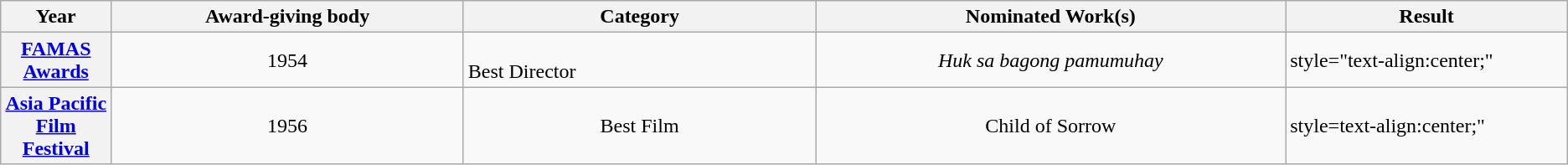<table class= "wikitable sortable">
<tr>
<th Width=4%>Year</th>
<th Width=15%>Award-giving body</th>
<th Width=15%>Category</th>
<th Width=20%>Nominated Work(s)</th>
<th Width=12% colspan=2>Result</th>
</tr>
<tr>
<th style="text-align:center;"><a href='#'>FAMAS Awards</a></th>
<td style="text-align:center;">1954</td>
<td style="text-align;center;"><br>Best Director</td>
<td style="text-align:center;"><em>Huk sa bagong pamumuhay</em></td>
<td>style="text-align:center;"</td>
</tr>
<tr>
<th style="text-align:center;"><a href='#'>Asia Pacific Film Festival</a></th>
<td style="text-align:center;">1956</td>
<td style="text-align:center;">Best Film</td>
<td style="text-align:Center;">Child of Sorrow</td>
<td>style=text-align:center;" </td>
</tr>
</table>
